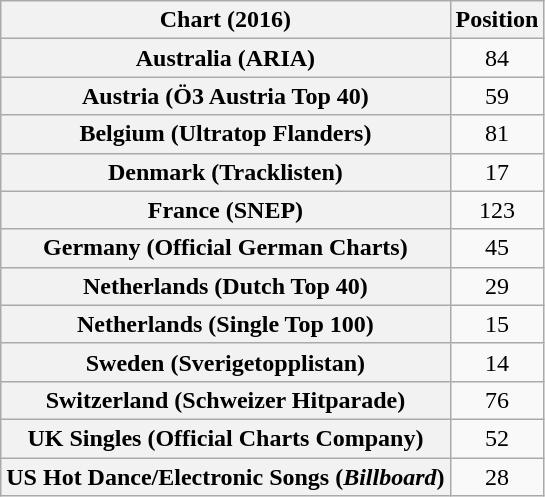<table class="wikitable sortable plainrowheaders" style="text-align:center;">
<tr>
<th scope="col">Chart (2016)</th>
<th scope="col">Position</th>
</tr>
<tr>
<th scope="row">Australia (ARIA)</th>
<td>84</td>
</tr>
<tr>
<th scope="row">Austria (Ö3 Austria Top 40)</th>
<td>59</td>
</tr>
<tr>
<th scope="row">Belgium (Ultratop Flanders)</th>
<td>81</td>
</tr>
<tr>
<th scope="row">Denmark (Tracklisten)</th>
<td>17</td>
</tr>
<tr>
<th scope="row">France (SNEP)</th>
<td>123</td>
</tr>
<tr>
<th scope="row">Germany (Official German Charts)</th>
<td>45</td>
</tr>
<tr>
<th scope="row">Netherlands (Dutch Top 40)</th>
<td>29</td>
</tr>
<tr>
<th scope="row">Netherlands (Single Top 100)</th>
<td>15</td>
</tr>
<tr>
<th scope="row">Sweden (Sverigetopplistan)</th>
<td>14</td>
</tr>
<tr>
<th scope="row">Switzerland (Schweizer Hitparade)</th>
<td>76</td>
</tr>
<tr>
<th scope="row">UK Singles (Official Charts Company)</th>
<td>52</td>
</tr>
<tr>
<th scope="row">US Hot Dance/Electronic Songs (<em>Billboard</em>)</th>
<td>28</td>
</tr>
</table>
